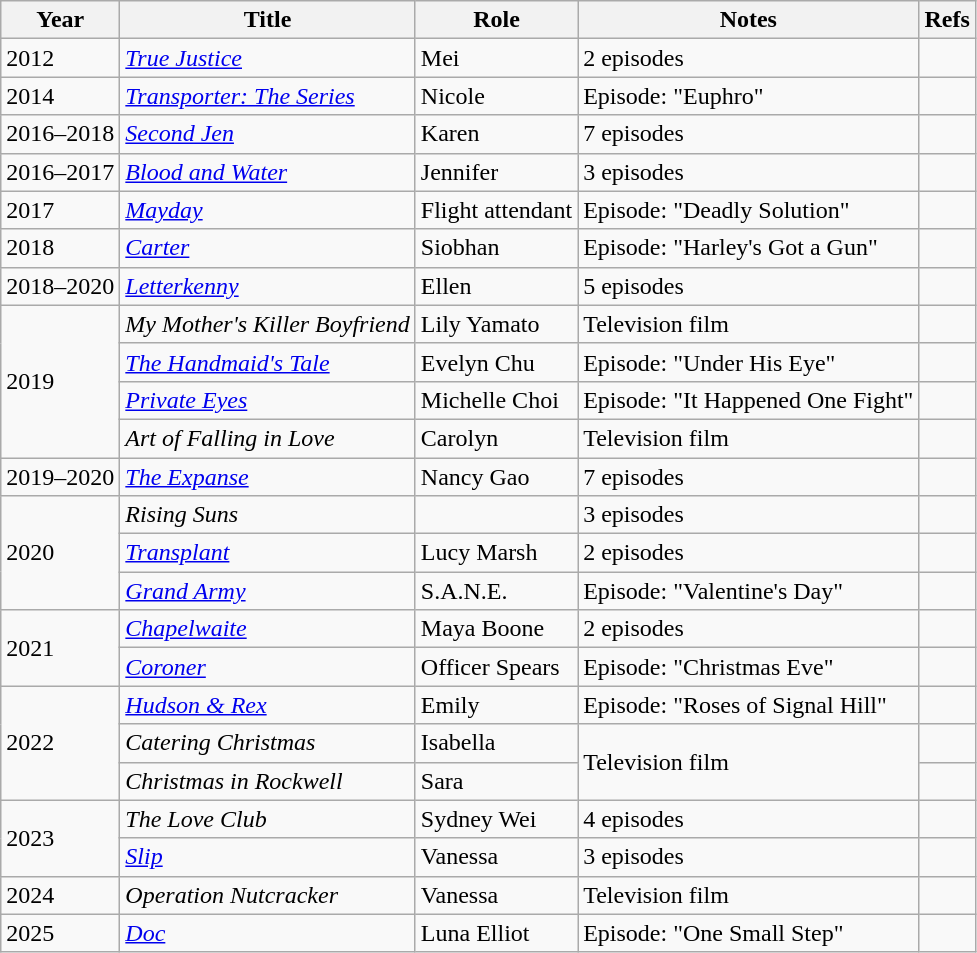<table class="wikitable sortable">
<tr>
<th>Year</th>
<th>Title</th>
<th>Role</th>
<th class="unsortable">Notes</th>
<th class="unsortable">Refs</th>
</tr>
<tr>
<td>2012</td>
<td><em><a href='#'>True Justice</a></em></td>
<td>Mei</td>
<td>2 episodes</td>
<td></td>
</tr>
<tr>
<td>2014</td>
<td><em><a href='#'>Transporter: The Series</a></em></td>
<td>Nicole</td>
<td>Episode: "Euphro"</td>
<td></td>
</tr>
<tr>
<td>2016–2018</td>
<td><em><a href='#'>Second Jen</a></em></td>
<td>Karen</td>
<td>7 episodes</td>
<td></td>
</tr>
<tr>
<td>2016–2017</td>
<td><em><a href='#'>Blood and Water</a></em></td>
<td>Jennifer</td>
<td>3 episodes</td>
<td></td>
</tr>
<tr>
<td>2017</td>
<td><em><a href='#'>Mayday</a></em></td>
<td>Flight attendant</td>
<td>Episode: "Deadly Solution"</td>
<td></td>
</tr>
<tr>
<td>2018</td>
<td><em><a href='#'>Carter</a></em></td>
<td>Siobhan</td>
<td>Episode: "Harley's Got a Gun"</td>
<td></td>
</tr>
<tr>
<td>2018–2020</td>
<td><em><a href='#'>Letterkenny</a></em></td>
<td>Ellen</td>
<td>5 episodes</td>
<td></td>
</tr>
<tr>
<td rowspan="4">2019</td>
<td><em>My Mother's Killer Boyfriend</em></td>
<td>Lily Yamato</td>
<td>Television film</td>
<td></td>
</tr>
<tr>
<td data-sort-value="Handmaid's Tale, The"><em><a href='#'>The Handmaid's Tale</a></em></td>
<td>Evelyn Chu</td>
<td>Episode: "Under His Eye"</td>
<td></td>
</tr>
<tr>
<td><em><a href='#'>Private Eyes</a></em></td>
<td>Michelle Choi</td>
<td>Episode: "It Happened One Fight"</td>
<td></td>
</tr>
<tr>
<td><em>Art of Falling in Love</em></td>
<td>Carolyn</td>
<td>Television film</td>
<td></td>
</tr>
<tr>
<td>2019–2020</td>
<td data-sort-value="Expanse, The"><em><a href='#'>The Expanse</a></em></td>
<td>Nancy Gao</td>
<td>7 episodes</td>
<td></td>
</tr>
<tr>
<td rowspan="3">2020</td>
<td><em>Rising Suns</em></td>
<td></td>
<td>3 episodes</td>
<td></td>
</tr>
<tr>
<td><em><a href='#'>Transplant</a></em></td>
<td>Lucy Marsh</td>
<td>2 episodes</td>
<td></td>
</tr>
<tr>
<td><em><a href='#'>Grand Army</a></em></td>
<td>S.A.N.E.</td>
<td>Episode: "Valentine's Day"</td>
<td></td>
</tr>
<tr>
<td rowspan="2">2021</td>
<td><em><a href='#'>Chapelwaite</a></em></td>
<td>Maya Boone</td>
<td>2 episodes</td>
<td></td>
</tr>
<tr>
<td><em><a href='#'>Coroner</a></em></td>
<td>Officer Spears</td>
<td>Episode: "Christmas Eve"</td>
<td></td>
</tr>
<tr>
<td rowspan="3">2022</td>
<td><em><a href='#'>Hudson & Rex</a></em></td>
<td>Emily</td>
<td>Episode: "Roses of Signal Hill"</td>
<td></td>
</tr>
<tr>
<td><em>Catering Christmas</em></td>
<td>Isabella</td>
<td rowspan="2">Television film</td>
<td></td>
</tr>
<tr>
<td><em>Christmas in Rockwell</em></td>
<td>Sara</td>
<td></td>
</tr>
<tr>
<td rowspan="2">2023</td>
<td data-sort-value="Love Club, The"><em>The Love Club</em></td>
<td>Sydney Wei</td>
<td>4 episodes</td>
<td></td>
</tr>
<tr>
<td><em><a href='#'>Slip</a></em></td>
<td>Vanessa</td>
<td>3 episodes</td>
<td></td>
</tr>
<tr>
<td>2024</td>
<td><em>Operation Nutcracker</em></td>
<td>Vanessa</td>
<td>Television film</td>
<td></td>
</tr>
<tr>
<td>2025</td>
<td><em><a href='#'>Doc</a></em></td>
<td>Luna Elliot</td>
<td>Episode: "One Small Step"</td>
<td></td>
</tr>
</table>
